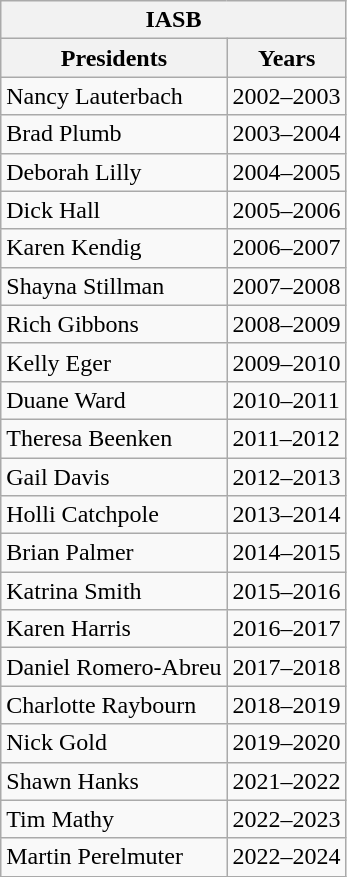<table class="wikitable">
<tr>
<th colspan="2"><span>IASB</span></th>
</tr>
<tr>
<th><span>Presidents</span></th>
<th><span>Years</span></th>
</tr>
<tr>
<td><span>Nancy Lauterbach</span></td>
<td><span>2002–2003</span></td>
</tr>
<tr>
<td><span>Brad Plumb</span></td>
<td><span>2003–2004</span></td>
</tr>
<tr>
<td><span>Deborah Lilly</span></td>
<td><span>2004–2005</span></td>
</tr>
<tr>
<td><span>Dick Hall</span></td>
<td><span>2005–2006</span></td>
</tr>
<tr>
<td><span>Karen Kendig</span></td>
<td><span>2006–2007</span></td>
</tr>
<tr>
<td><span>Shayna Stillman</span></td>
<td><span>2007–2008</span></td>
</tr>
<tr>
<td><span>Rich Gibbons</span></td>
<td><span>2008–2009</span></td>
</tr>
<tr>
<td><span>Kelly Eger</span></td>
<td><span>2009–2010</span></td>
</tr>
<tr>
<td><span>Duane Ward</span></td>
<td><span>2010–2011</span></td>
</tr>
<tr>
<td><span>Theresa Beenken</span></td>
<td><span>2011–2012</span></td>
</tr>
<tr>
<td><span>Gail Davis</span></td>
<td><span>2012–2013</span></td>
</tr>
<tr>
<td><span>Holli Catchpole</span></td>
<td><span>2013–2014</span></td>
</tr>
<tr>
<td><span>Brian Palmer</span></td>
<td><span>2014–2015</span></td>
</tr>
<tr>
<td><span>Katrina Smith</span></td>
<td><span>2015–2016</span></td>
</tr>
<tr>
<td><span>Karen Harris</span></td>
<td><span>2016–2017</span></td>
</tr>
<tr>
<td><span>Daniel Romero-Abreu</span></td>
<td><span>2017–2018</span></td>
</tr>
<tr>
<td><span>Charlotte Raybourn</span></td>
<td><span>2018–2019</span></td>
</tr>
<tr>
<td>Nick Gold</td>
<td><span>2019–2020</span></td>
</tr>
<tr>
<td>Shawn Hanks</td>
<td><span>2021–2022</span></td>
</tr>
<tr>
<td>Tim Mathy</td>
<td><span>2022–2023</span></td>
</tr>
<tr>
<td>Martin Perelmuter</td>
<td><span>2022–2024</span></td>
</tr>
</table>
